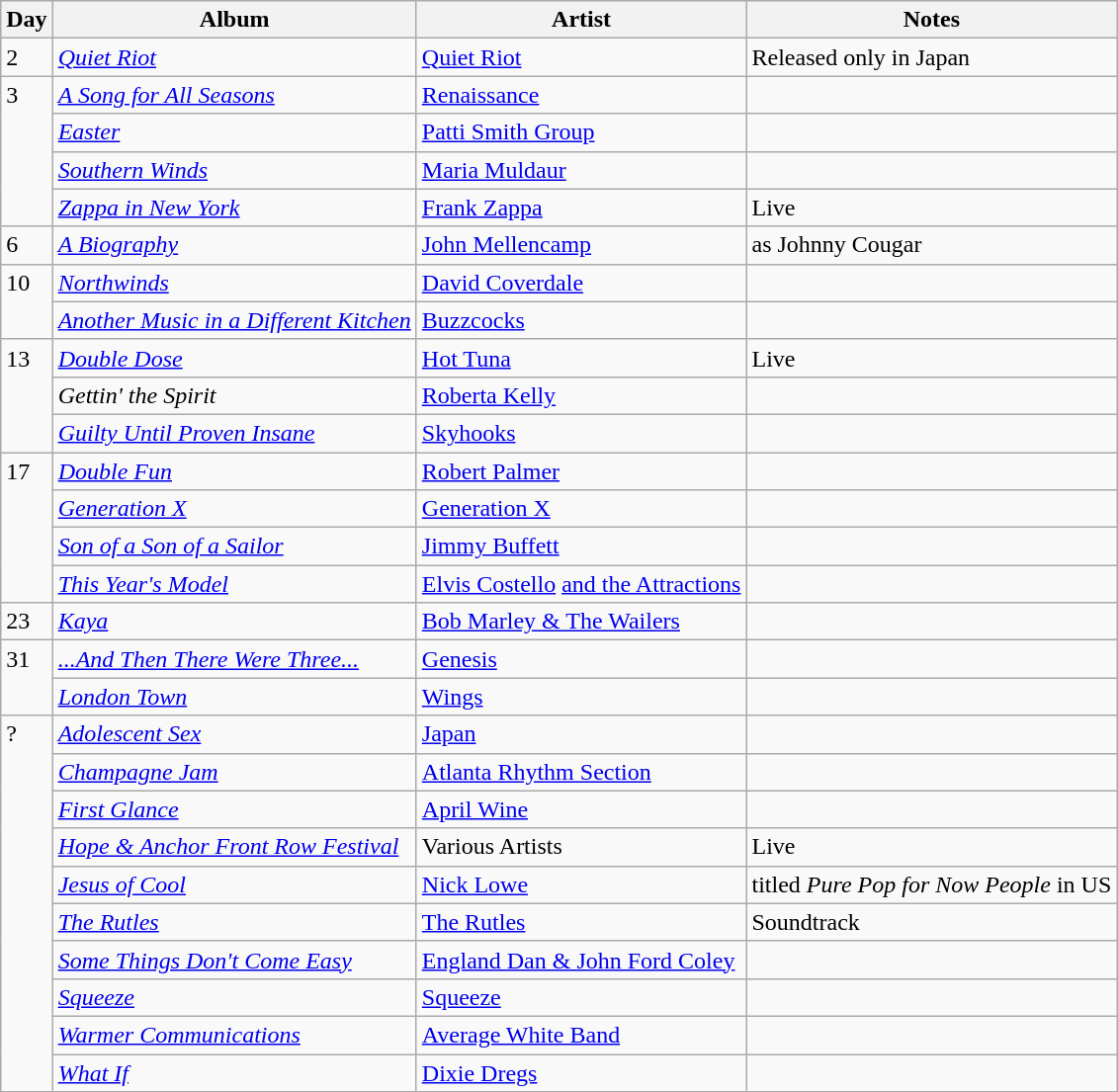<table class="wikitable">
<tr>
<th>Day</th>
<th>Album</th>
<th>Artist</th>
<th>Notes</th>
</tr>
<tr>
<td style="vertical-align:top;">2</td>
<td><em><a href='#'>Quiet Riot</a></em></td>
<td><a href='#'>Quiet Riot</a></td>
<td>Released only in Japan</td>
</tr>
<tr>
<td rowspan="4" valign="top">3</td>
<td><em><a href='#'>A Song for All Seasons</a></em></td>
<td><a href='#'>Renaissance</a></td>
<td></td>
</tr>
<tr>
<td><em><a href='#'>Easter</a></em></td>
<td><a href='#'>Patti Smith Group</a></td>
<td></td>
</tr>
<tr>
<td><em><a href='#'>Southern Winds</a></em></td>
<td><a href='#'>Maria Muldaur</a></td>
<td></td>
</tr>
<tr>
<td><em><a href='#'>Zappa in New York</a></em></td>
<td><a href='#'>Frank Zappa</a></td>
<td>Live</td>
</tr>
<tr>
<td valign="top">6</td>
<td><em><a href='#'>A Biography</a></em></td>
<td><a href='#'>John Mellencamp</a></td>
<td>as Johnny Cougar</td>
</tr>
<tr>
<td rowspan="2" valign="top">10</td>
<td><em><a href='#'>Northwinds</a></em></td>
<td><a href='#'>David Coverdale</a></td>
<td></td>
</tr>
<tr>
<td><em><a href='#'>Another Music in a Different Kitchen</a></em></td>
<td><a href='#'>Buzzcocks</a></td>
<td></td>
</tr>
<tr>
<td rowspan="3" valign="top">13</td>
<td><em><a href='#'>Double Dose</a></em></td>
<td><a href='#'>Hot Tuna</a></td>
<td>Live</td>
</tr>
<tr>
<td><em>Gettin' the Spirit</em></td>
<td><a href='#'>Roberta Kelly</a></td>
<td></td>
</tr>
<tr>
<td><em><a href='#'>Guilty Until Proven Insane</a></em></td>
<td><a href='#'>Skyhooks</a></td>
<td></td>
</tr>
<tr>
<td rowspan="4" valign="top">17</td>
<td><em><a href='#'>Double Fun</a></em></td>
<td><a href='#'>Robert Palmer</a></td>
<td></td>
</tr>
<tr>
<td><em><a href='#'>Generation X</a></em></td>
<td><a href='#'>Generation X</a></td>
<td></td>
</tr>
<tr>
<td><em><a href='#'>Son of a Son of a Sailor</a></em></td>
<td><a href='#'>Jimmy Buffett</a></td>
<td></td>
</tr>
<tr>
<td><em><a href='#'>This Year's Model</a></em></td>
<td><a href='#'>Elvis Costello</a> <a href='#'>and the Attractions</a></td>
<td></td>
</tr>
<tr>
<td valign="top">23</td>
<td><em><a href='#'>Kaya</a></em></td>
<td><a href='#'>Bob Marley & The Wailers</a></td>
<td></td>
</tr>
<tr>
<td rowspan="2" valign="top">31</td>
<td><em><a href='#'>...And Then There Were Three...</a></em></td>
<td><a href='#'>Genesis</a></td>
<td></td>
</tr>
<tr>
<td><em><a href='#'>London Town</a></em></td>
<td><a href='#'>Wings</a></td>
<td></td>
</tr>
<tr>
<td rowspan="11" valign="top">?</td>
<td><em><a href='#'>Adolescent Sex</a></em></td>
<td><a href='#'>Japan</a></td>
<td></td>
</tr>
<tr>
<td><em><a href='#'>Champagne Jam</a></em></td>
<td><a href='#'>Atlanta Rhythm Section</a></td>
<td></td>
</tr>
<tr>
<td><em><a href='#'>First Glance</a></em></td>
<td><a href='#'>April Wine</a></td>
<td></td>
</tr>
<tr>
<td><em><a href='#'>Hope & Anchor Front Row Festival</a></em></td>
<td>Various Artists</td>
<td>Live</td>
</tr>
<tr>
<td><em><a href='#'>Jesus of Cool</a></em></td>
<td><a href='#'>Nick Lowe</a></td>
<td>titled <em>Pure Pop for Now People</em> in US</td>
</tr>
<tr>
<td><em><a href='#'>The Rutles</a></em></td>
<td><a href='#'>The Rutles</a></td>
<td>Soundtrack</td>
</tr>
<tr>
<td><em><a href='#'>Some Things Don't Come Easy</a></em></td>
<td><a href='#'>England Dan & John Ford Coley</a></td>
<td></td>
</tr>
<tr>
<td><em><a href='#'>Squeeze</a></em></td>
<td><a href='#'>Squeeze</a></td>
<td></td>
</tr>
<tr>
<td><em><a href='#'>Warmer Communications</a></em></td>
<td><a href='#'>Average White Band</a></td>
<td></td>
</tr>
<tr>
<td><em><a href='#'>What If</a></em></td>
<td><a href='#'>Dixie Dregs</a></td>
<td></td>
</tr>
</table>
